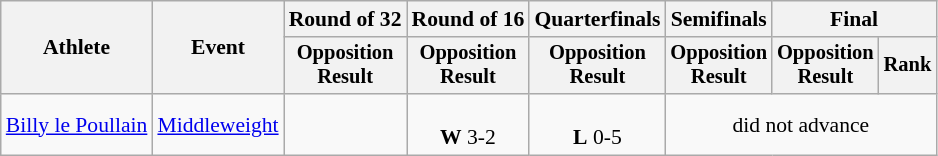<table class="wikitable" style="font-size:90%; text-align:center">
<tr>
<th rowspan=2>Athlete</th>
<th rowspan=2>Event</th>
<th>Round of 32</th>
<th>Round of 16</th>
<th>Quarterfinals</th>
<th>Semifinals</th>
<th colspan=2>Final</th>
</tr>
<tr style="font-size:95%">
<th>Opposition<br>Result</th>
<th>Opposition<br>Result</th>
<th>Opposition<br>Result</th>
<th>Opposition<br>Result</th>
<th>Opposition<br>Result</th>
<th>Rank</th>
</tr>
<tr>
<td align=left><a href='#'>Billy le Poullain</a></td>
<td align=left><a href='#'>Middleweight</a></td>
<td></td>
<td><br><strong>W</strong> 3-2</td>
<td><br><strong>L</strong> 0-5</td>
<td colspan=3>did not advance</td>
</tr>
</table>
